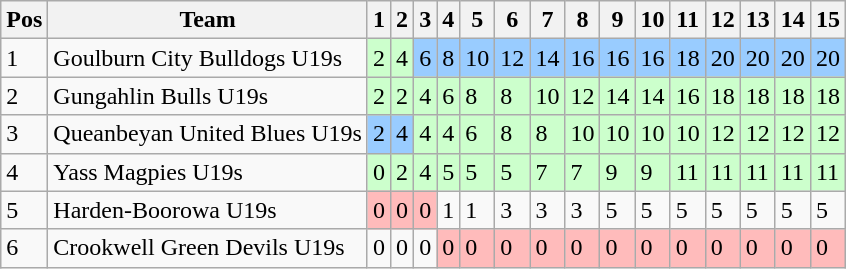<table class="wikitable">
<tr>
<th>Pos</th>
<th>Team</th>
<th>1</th>
<th>2</th>
<th>3</th>
<th>4</th>
<th>5</th>
<th>6</th>
<th>7</th>
<th>8</th>
<th>9</th>
<th>10</th>
<th>11</th>
<th>12</th>
<th>13</th>
<th>14</th>
<th>15</th>
</tr>
<tr>
<td>1</td>
<td> Goulburn City Bulldogs U19s</td>
<td style="background:#ccffcc;">2</td>
<td style="background:#ccffcc;">4</td>
<td style="background:#99ccff;">6</td>
<td style="background:#99ccff;">8</td>
<td style="background:#99ccff;">10</td>
<td style="background:#99ccff;">12</td>
<td style="background:#99ccff;">14</td>
<td style="background:#99ccff;">16</td>
<td style="background:#99ccff;">16</td>
<td style="background:#99ccff;">16</td>
<td style="background:#99ccff;">18</td>
<td style="background:#99ccff;">20</td>
<td style="background:#99ccff;">20</td>
<td style="background:#99ccff;">20</td>
<td style="background:#99ccff;">20</td>
</tr>
<tr>
<td>2</td>
<td> Gungahlin Bulls U19s</td>
<td style="background:#ccffcc;">2</td>
<td style="background:#ccffcc;">2</td>
<td style="background:#ccffcc;">4</td>
<td style="background:#ccffcc;">6</td>
<td style="background:#ccffcc;">8</td>
<td style="background:#ccffcc;">8</td>
<td style="background:#ccffcc;">10</td>
<td style="background:#ccffcc;">12</td>
<td style="background:#ccffcc;">14</td>
<td style="background:#ccffcc;">14</td>
<td style="background:#ccffcc;">16</td>
<td style="background:#ccffcc;">18</td>
<td style="background:#ccffcc;">18</td>
<td style="background:#ccffcc;">18</td>
<td style="background:#ccffcc;">18</td>
</tr>
<tr>
<td>3</td>
<td> Queanbeyan United Blues U19s</td>
<td style="background:#99ccff;">2</td>
<td style="background:#99ccff;">4</td>
<td style="background:#ccffcc;">4</td>
<td style="background:#ccffcc;">4</td>
<td style="background:#ccffcc;">6</td>
<td style="background:#ccffcc;">8</td>
<td style="background:#ccffcc;">8</td>
<td style="background:#ccffcc;">10</td>
<td style="background:#ccffcc;">10</td>
<td style="background:#ccffcc;">10</td>
<td style="background:#ccffcc;">10</td>
<td style="background:#ccffcc;">12</td>
<td style="background:#ccffcc;">12</td>
<td style="background:#ccffcc;">12</td>
<td style="background:#ccffcc;">12</td>
</tr>
<tr>
<td>4</td>
<td> Yass Magpies U19s</td>
<td style="background:#ccffcc;">0</td>
<td style="background:#ccffcc;">2</td>
<td style="background:#ccffcc;">4</td>
<td style="background:#ccffcc;">5</td>
<td style="background:#ccffcc;">5</td>
<td style="background:#ccffcc;">5</td>
<td style="background:#ccffcc;">7</td>
<td style="background:#ccffcc;">7</td>
<td style="background:#ccffcc;">9</td>
<td style="background:#ccffcc;">9</td>
<td style="background:#ccffcc;">11</td>
<td style="background:#ccffcc;">11</td>
<td style="background:#ccffcc;">11</td>
<td style="background:#ccffcc;">11</td>
<td style="background:#ccffcc;">11</td>
</tr>
<tr>
<td>5</td>
<td> Harden-Boorowa U19s</td>
<td style="background:#ffbbbb;">0</td>
<td style="background:#ffbbbb;">0</td>
<td style="background:#ffbbbb;">0</td>
<td>1</td>
<td>1</td>
<td>3</td>
<td>3</td>
<td>3</td>
<td>5</td>
<td>5</td>
<td>5</td>
<td>5</td>
<td>5</td>
<td>5</td>
<td>5</td>
</tr>
<tr>
<td>6</td>
<td> Crookwell Green Devils U19s</td>
<td>0</td>
<td>0</td>
<td>0</td>
<td style="background:#ffbbbb;">0</td>
<td style="background:#ffbbbb;">0</td>
<td style="background:#ffbbbb;">0</td>
<td style="background:#ffbbbb;">0</td>
<td style="background:#ffbbbb;">0</td>
<td style="background:#ffbbbb;">0</td>
<td style="background:#ffbbbb;">0</td>
<td style="background:#ffbbbb;">0</td>
<td style="background:#ffbbbb;">0</td>
<td style="background:#ffbbbb;">0</td>
<td style="background:#ffbbbb;">0</td>
<td style="background:#ffbbbb;">0</td>
</tr>
</table>
